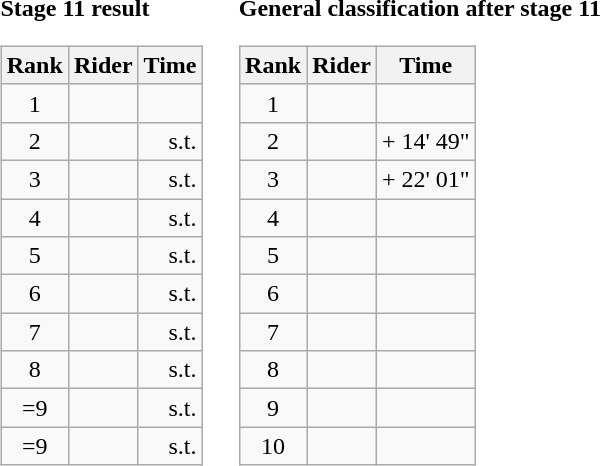<table>
<tr>
<td><strong>Stage 11 result</strong><br><table class="wikitable">
<tr>
<th scope="col">Rank</th>
<th scope="col">Rider</th>
<th scope="col">Time</th>
</tr>
<tr>
<td style="text-align:center;">1</td>
<td></td>
<td style="text-align:right;"></td>
</tr>
<tr>
<td style="text-align:center;">2</td>
<td></td>
<td style="text-align:right;">s.t.</td>
</tr>
<tr>
<td style="text-align:center;">3</td>
<td></td>
<td style="text-align:right;">s.t.</td>
</tr>
<tr>
<td style="text-align:center;">4</td>
<td></td>
<td style="text-align:right;">s.t.</td>
</tr>
<tr>
<td style="text-align:center;">5</td>
<td></td>
<td style="text-align:right;">s.t.</td>
</tr>
<tr>
<td style="text-align:center;">6</td>
<td></td>
<td style="text-align:right;">s.t.</td>
</tr>
<tr>
<td style="text-align:center;">7</td>
<td></td>
<td style="text-align:right;">s.t.</td>
</tr>
<tr>
<td style="text-align:center;">8</td>
<td></td>
<td style="text-align:right;">s.t.</td>
</tr>
<tr>
<td style="text-align:center;">=9</td>
<td></td>
<td style="text-align:right;">s.t.</td>
</tr>
<tr>
<td style="text-align:center;">=9</td>
<td></td>
<td style="text-align:right;">s.t.</td>
</tr>
</table>
</td>
<td></td>
<td><strong>General classification after stage 11</strong><br><table class="wikitable">
<tr>
<th scope="col">Rank</th>
<th scope="col">Rider</th>
<th scope="col">Time</th>
</tr>
<tr>
<td style="text-align:center;">1</td>
<td></td>
<td style="text-align:right;"></td>
</tr>
<tr>
<td style="text-align:center;">2</td>
<td></td>
<td style="text-align:right;">+ 14' 49"</td>
</tr>
<tr>
<td style="text-align:center;">3</td>
<td></td>
<td style="text-align:right;">+ 22' 01"</td>
</tr>
<tr>
<td style="text-align:center;">4</td>
<td></td>
<td></td>
</tr>
<tr>
<td style="text-align:center;">5</td>
<td></td>
<td></td>
</tr>
<tr>
<td style="text-align:center;">6</td>
<td></td>
<td></td>
</tr>
<tr>
<td style="text-align:center;">7</td>
<td></td>
<td></td>
</tr>
<tr>
<td style="text-align:center;">8</td>
<td></td>
<td></td>
</tr>
<tr>
<td style="text-align:center;">9</td>
<td></td>
<td></td>
</tr>
<tr>
<td style="text-align:center;">10</td>
<td></td>
<td></td>
</tr>
</table>
</td>
</tr>
</table>
